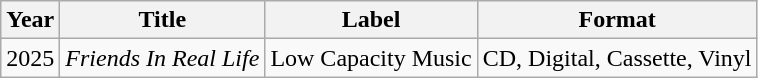<table class="wikitable">
<tr>
<th>Year</th>
<th>Title</th>
<th>Label</th>
<th>Format</th>
</tr>
<tr>
<td>2025</td>
<td><em>Friends In Real Life</em></td>
<td>Low Capacity Music</td>
<td>CD, Digital, Cassette, Vinyl</td>
</tr>
</table>
